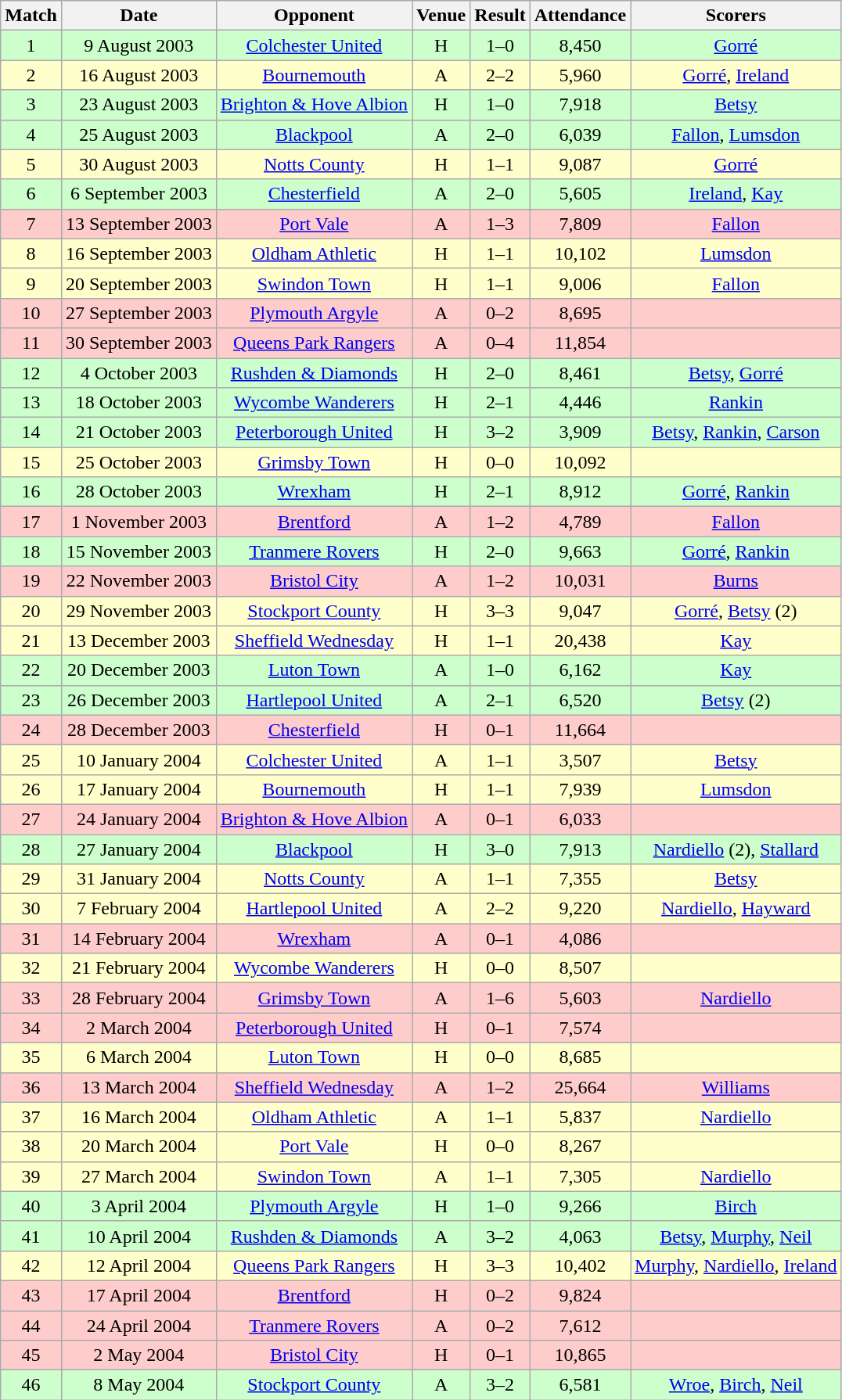<table class="wikitable" style="font-size:100%; text-align:center">
<tr>
<th>Match</th>
<th>Date</th>
<th>Opponent</th>
<th>Venue</th>
<th>Result</th>
<th>Attendance</th>
<th>Scorers</th>
</tr>
<tr style="background: #CCFFCC;">
<td>1</td>
<td>9 August 2003</td>
<td><a href='#'>Colchester United</a></td>
<td>H</td>
<td>1–0</td>
<td>8,450</td>
<td><a href='#'>Gorré</a></td>
</tr>
<tr style="background: #FFFFCC;">
<td>2</td>
<td>16 August 2003</td>
<td><a href='#'>Bournemouth</a></td>
<td>A</td>
<td>2–2</td>
<td>5,960</td>
<td><a href='#'>Gorré</a>, <a href='#'>Ireland</a></td>
</tr>
<tr style="background: #CCFFCC;">
<td>3</td>
<td>23 August 2003</td>
<td><a href='#'>Brighton & Hove Albion</a></td>
<td>H</td>
<td>1–0</td>
<td>7,918</td>
<td><a href='#'>Betsy</a></td>
</tr>
<tr style="background: #CCFFCC;">
<td>4</td>
<td>25 August 2003</td>
<td><a href='#'>Blackpool</a></td>
<td>A</td>
<td>2–0</td>
<td>6,039</td>
<td><a href='#'>Fallon</a>, <a href='#'>Lumsdon</a></td>
</tr>
<tr style="background: #FFFFCC;">
<td>5</td>
<td>30 August 2003</td>
<td><a href='#'>Notts County</a></td>
<td>H</td>
<td>1–1</td>
<td>9,087</td>
<td><a href='#'>Gorré</a></td>
</tr>
<tr style="background: #CCFFCC;">
<td>6</td>
<td>6 September 2003</td>
<td><a href='#'>Chesterfield</a></td>
<td>A</td>
<td>2–0</td>
<td>5,605</td>
<td><a href='#'>Ireland</a>, <a href='#'>Kay</a></td>
</tr>
<tr style="background: #FFCCCC;">
<td>7</td>
<td>13 September 2003</td>
<td><a href='#'>Port Vale</a></td>
<td>A</td>
<td>1–3</td>
<td>7,809</td>
<td><a href='#'>Fallon</a></td>
</tr>
<tr style="background: #FFFFCC;">
<td>8</td>
<td>16 September 2003</td>
<td><a href='#'>Oldham Athletic</a></td>
<td>H</td>
<td>1–1</td>
<td>10,102</td>
<td><a href='#'>Lumsdon</a></td>
</tr>
<tr style="background: #FFFFCC;">
<td>9</td>
<td>20 September 2003</td>
<td><a href='#'>Swindon Town</a></td>
<td>H</td>
<td>1–1</td>
<td>9,006</td>
<td><a href='#'>Fallon</a></td>
</tr>
<tr style="background: #FFCCCC;">
<td>10</td>
<td>27 September 2003</td>
<td><a href='#'>Plymouth Argyle</a></td>
<td>A</td>
<td>0–2</td>
<td>8,695</td>
<td></td>
</tr>
<tr style="background: #FFCCCC;">
<td>11</td>
<td>30 September 2003</td>
<td><a href='#'>Queens Park Rangers</a></td>
<td>A</td>
<td>0–4</td>
<td>11,854</td>
<td></td>
</tr>
<tr style="background: #CCFFCC;">
<td>12</td>
<td>4 October 2003</td>
<td><a href='#'>Rushden & Diamonds</a></td>
<td>H</td>
<td>2–0</td>
<td>8,461</td>
<td><a href='#'>Betsy</a>, <a href='#'>Gorré</a></td>
</tr>
<tr style="background: #CCFFCC;">
<td>13</td>
<td>18 October 2003</td>
<td><a href='#'>Wycombe Wanderers</a></td>
<td>H</td>
<td>2–1</td>
<td>4,446</td>
<td><a href='#'>Rankin</a></td>
</tr>
<tr style="background: #CCFFCC;">
<td>14</td>
<td>21 October 2003</td>
<td><a href='#'>Peterborough United</a></td>
<td>H</td>
<td>3–2</td>
<td>3,909</td>
<td><a href='#'>Betsy</a>, <a href='#'>Rankin</a>, <a href='#'>Carson</a></td>
</tr>
<tr style="background: #FFFFCC;">
<td>15</td>
<td>25 October 2003</td>
<td><a href='#'>Grimsby Town</a></td>
<td>H</td>
<td>0–0</td>
<td>10,092</td>
<td></td>
</tr>
<tr style="background: #CCFFCC;">
<td>16</td>
<td>28 October 2003</td>
<td><a href='#'>Wrexham</a></td>
<td>H</td>
<td>2–1</td>
<td>8,912</td>
<td><a href='#'>Gorré</a>, <a href='#'>Rankin</a></td>
</tr>
<tr style="background: #FFCCCC;">
<td>17</td>
<td>1 November 2003</td>
<td><a href='#'>Brentford</a></td>
<td>A</td>
<td>1–2</td>
<td>4,789</td>
<td><a href='#'>Fallon</a></td>
</tr>
<tr style="background: #CCFFCC;">
<td>18</td>
<td>15 November 2003</td>
<td><a href='#'>Tranmere Rovers</a></td>
<td>H</td>
<td>2–0</td>
<td>9,663</td>
<td><a href='#'>Gorré</a>, <a href='#'>Rankin</a></td>
</tr>
<tr style="background: #FFCCCC;">
<td>19</td>
<td>22 November 2003</td>
<td><a href='#'>Bristol City</a></td>
<td>A</td>
<td>1–2</td>
<td>10,031</td>
<td><a href='#'>Burns</a></td>
</tr>
<tr style="background: #FFFFCC;">
<td>20</td>
<td>29 November 2003</td>
<td><a href='#'>Stockport County</a></td>
<td>H</td>
<td>3–3</td>
<td>9,047</td>
<td><a href='#'>Gorré</a>, <a href='#'>Betsy</a> (2)</td>
</tr>
<tr style="background: #FFFFCC;">
<td>21</td>
<td>13 December 2003</td>
<td><a href='#'>Sheffield Wednesday</a></td>
<td>H</td>
<td>1–1</td>
<td>20,438</td>
<td><a href='#'>Kay</a></td>
</tr>
<tr style="background: #CCFFCC;">
<td>22</td>
<td>20 December 2003</td>
<td><a href='#'>Luton Town</a></td>
<td>A</td>
<td>1–0</td>
<td>6,162</td>
<td><a href='#'>Kay</a></td>
</tr>
<tr style="background: #CCFFCC;">
<td>23</td>
<td>26 December 2003</td>
<td><a href='#'>Hartlepool United</a></td>
<td>A</td>
<td>2–1</td>
<td>6,520</td>
<td><a href='#'>Betsy</a> (2)</td>
</tr>
<tr style="background: #FFCCCC;">
<td>24</td>
<td>28 December 2003</td>
<td><a href='#'>Chesterfield</a></td>
<td>H</td>
<td>0–1</td>
<td>11,664</td>
<td></td>
</tr>
<tr style="background: #FFFFCC;">
<td>25</td>
<td>10 January 2004</td>
<td><a href='#'>Colchester United</a></td>
<td>A</td>
<td>1–1</td>
<td>3,507</td>
<td><a href='#'>Betsy</a></td>
</tr>
<tr style="background: #FFFFCC;">
<td>26</td>
<td>17 January 2004</td>
<td><a href='#'>Bournemouth</a></td>
<td>H</td>
<td>1–1</td>
<td>7,939</td>
<td><a href='#'>Lumsdon</a></td>
</tr>
<tr style="background: #FFCCCC;">
<td>27</td>
<td>24 January 2004</td>
<td><a href='#'>Brighton & Hove Albion</a></td>
<td>A</td>
<td>0–1</td>
<td>6,033</td>
<td></td>
</tr>
<tr style="background: #CCFFCC;">
<td>28</td>
<td>27 January 2004</td>
<td><a href='#'>Blackpool</a></td>
<td>H</td>
<td>3–0</td>
<td>7,913</td>
<td><a href='#'>Nardiello</a> (2), <a href='#'>Stallard</a></td>
</tr>
<tr style="background: #FFFFCC;">
<td>29</td>
<td>31 January 2004</td>
<td><a href='#'>Notts County</a></td>
<td>A</td>
<td>1–1</td>
<td>7,355</td>
<td><a href='#'>Betsy</a></td>
</tr>
<tr style="background: #FFFFCC;">
<td>30</td>
<td>7 February 2004</td>
<td><a href='#'>Hartlepool United</a></td>
<td>A</td>
<td>2–2</td>
<td>9,220</td>
<td><a href='#'>Nardiello</a>, <a href='#'>Hayward</a></td>
</tr>
<tr style="background: #FFCCCC;">
<td>31</td>
<td>14 February 2004</td>
<td><a href='#'>Wrexham</a></td>
<td>A</td>
<td>0–1</td>
<td>4,086</td>
<td></td>
</tr>
<tr style="background: #FFFFCC;">
<td>32</td>
<td>21 February 2004</td>
<td><a href='#'>Wycombe Wanderers</a></td>
<td>H</td>
<td>0–0</td>
<td>8,507</td>
<td></td>
</tr>
<tr style="background: #FFCCCC;">
<td>33</td>
<td>28 February 2004</td>
<td><a href='#'>Grimsby Town</a></td>
<td>A</td>
<td>1–6</td>
<td>5,603</td>
<td><a href='#'>Nardiello</a></td>
</tr>
<tr style="background: #FFCCCC;">
<td>34</td>
<td>2 March 2004</td>
<td><a href='#'>Peterborough United</a></td>
<td>H</td>
<td>0–1</td>
<td>7,574</td>
<td></td>
</tr>
<tr style="background: #FFFFCC;">
<td>35</td>
<td>6 March 2004</td>
<td><a href='#'>Luton Town</a></td>
<td>H</td>
<td>0–0</td>
<td>8,685</td>
<td></td>
</tr>
<tr style="background: #FFCCCC;">
<td>36</td>
<td>13 March 2004</td>
<td><a href='#'>Sheffield Wednesday</a></td>
<td>A</td>
<td>1–2</td>
<td>25,664</td>
<td><a href='#'>Williams</a></td>
</tr>
<tr style="background: #FFFFCC;">
<td>37</td>
<td>16 March 2004</td>
<td><a href='#'>Oldham Athletic</a></td>
<td>A</td>
<td>1–1</td>
<td>5,837</td>
<td><a href='#'>Nardiello</a></td>
</tr>
<tr style="background: #FFFFCC;">
<td>38</td>
<td>20 March 2004</td>
<td><a href='#'>Port Vale</a></td>
<td>H</td>
<td>0–0</td>
<td>8,267</td>
<td></td>
</tr>
<tr style="background: #FFFFCC;">
<td>39</td>
<td>27 March 2004</td>
<td><a href='#'>Swindon Town</a></td>
<td>A</td>
<td>1–1</td>
<td>7,305</td>
<td><a href='#'>Nardiello</a></td>
</tr>
<tr style="background: #CCFFCC;">
<td>40</td>
<td>3 April 2004</td>
<td><a href='#'>Plymouth Argyle</a></td>
<td>H</td>
<td>1–0</td>
<td>9,266</td>
<td><a href='#'>Birch</a></td>
</tr>
<tr style="background: #CCFFCC;">
<td>41</td>
<td>10 April 2004</td>
<td><a href='#'>Rushden & Diamonds</a></td>
<td>A</td>
<td>3–2</td>
<td>4,063</td>
<td><a href='#'>Betsy</a>, <a href='#'>Murphy</a>, <a href='#'>Neil</a></td>
</tr>
<tr style="background: #FFFFCC;">
<td>42</td>
<td>12 April 2004</td>
<td><a href='#'>Queens Park Rangers</a></td>
<td>H</td>
<td>3–3</td>
<td>10,402</td>
<td><a href='#'>Murphy</a>, <a href='#'>Nardiello</a>, <a href='#'>Ireland</a></td>
</tr>
<tr style="background: #FFCCCC;">
<td>43</td>
<td>17 April 2004</td>
<td><a href='#'>Brentford</a></td>
<td>H</td>
<td>0–2</td>
<td>9,824</td>
<td></td>
</tr>
<tr style="background: #FFCCCC;">
<td>44</td>
<td>24 April 2004</td>
<td><a href='#'>Tranmere Rovers</a></td>
<td>A</td>
<td>0–2</td>
<td>7,612</td>
<td></td>
</tr>
<tr style="background: #FFCCCC;">
<td>45</td>
<td>2 May 2004</td>
<td><a href='#'>Bristol City</a></td>
<td>H</td>
<td>0–1</td>
<td>10,865</td>
<td></td>
</tr>
<tr style="background: #CCFFCC;">
<td>46</td>
<td>8 May 2004</td>
<td><a href='#'>Stockport County</a></td>
<td>A</td>
<td>3–2</td>
<td>6,581</td>
<td><a href='#'>Wroe</a>, <a href='#'>Birch</a>, <a href='#'>Neil</a></td>
</tr>
</table>
